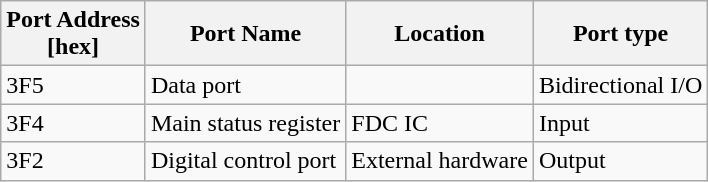<table class="wikitable">
<tr>
<th>Port Address<br>[hex]</th>
<th>Port Name</th>
<th>Location</th>
<th>Port type</th>
</tr>
<tr>
<td>3F5</td>
<td>Data port</td>
<td></td>
<td>Bidirectional I/O</td>
</tr>
<tr>
<td>3F4</td>
<td>Main status register</td>
<td>FDC IC</td>
<td>Input</td>
</tr>
<tr>
<td>3F2</td>
<td>Digital control port</td>
<td>External hardware</td>
<td>Output</td>
</tr>
</table>
